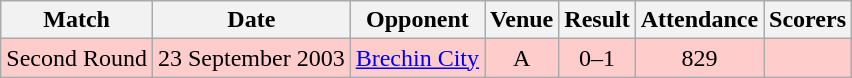<table class="wikitable" style="font-size:100%; text-align:center">
<tr>
<th>Match</th>
<th>Date</th>
<th>Opponent</th>
<th>Venue</th>
<th>Result</th>
<th>Attendance</th>
<th>Scorers</th>
</tr>
<tr style="background: #FFCCCC;">
<td>Second Round</td>
<td>23 September 2003</td>
<td><a href='#'>Brechin City</a></td>
<td>A</td>
<td>0–1</td>
<td>829</td>
<td></td>
</tr>
</table>
